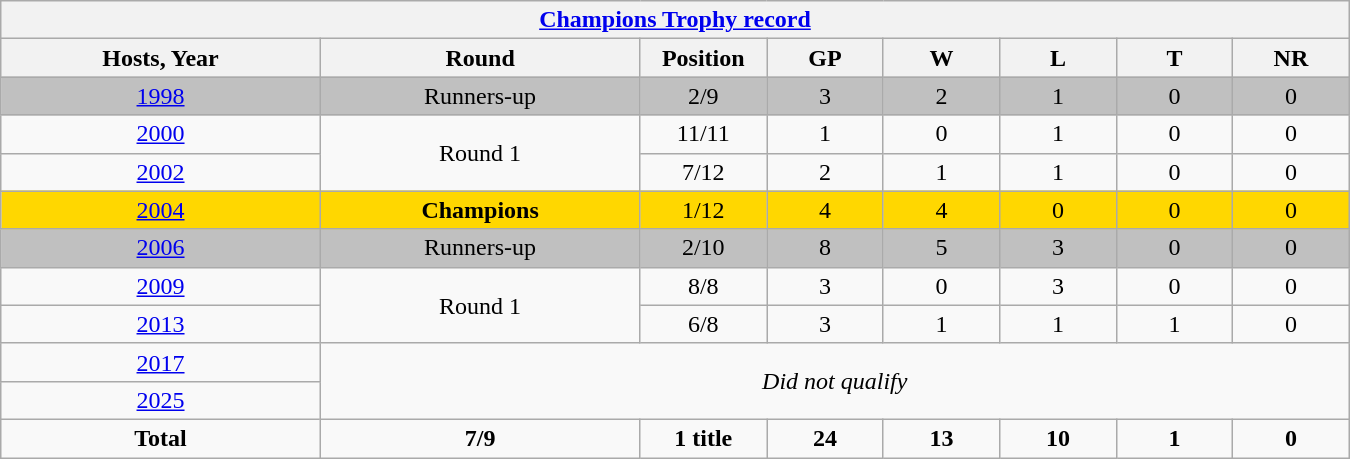<table class="wikitable" style="text-align: center; width:900px">
<tr>
<th colspan=9><a href='#'>Champions Trophy record</a></th>
</tr>
<tr>
<th width=150>Hosts, Year</th>
<th width=150>Round</th>
<th width=50>Position</th>
<th width=50>GP</th>
<th width=50>W</th>
<th width=50>L</th>
<th width=50>T</th>
<th width=50>NR</th>
</tr>
<tr style="background:silver;">
<td> <a href='#'>1998</a></td>
<td>Runners-up</td>
<td>2/9</td>
<td>3</td>
<td>2</td>
<td>1</td>
<td>0</td>
<td>0</td>
</tr>
<tr>
<td> <a href='#'>2000</a></td>
<td rowspan=2>Round 1</td>
<td>11/11</td>
<td>1</td>
<td>0</td>
<td>1</td>
<td>0</td>
<td>0</td>
</tr>
<tr>
<td> <a href='#'>2002</a></td>
<td>7/12</td>
<td>2</td>
<td>1</td>
<td>1</td>
<td>0</td>
<td>0</td>
</tr>
<tr style="background:gold;">
<td> <a href='#'>2004</a></td>
<td><strong>Champions</strong></td>
<td>1/12</td>
<td>4</td>
<td>4</td>
<td>0</td>
<td>0</td>
<td>0</td>
</tr>
<tr style="background:silver;">
<td> <a href='#'>2006</a></td>
<td>Runners-up</td>
<td>2/10</td>
<td>8</td>
<td>5</td>
<td>3</td>
<td>0</td>
<td>0</td>
</tr>
<tr>
<td> <a href='#'>2009</a></td>
<td rowspan=2>Round 1</td>
<td>8/8</td>
<td>3</td>
<td>0</td>
<td>3</td>
<td>0</td>
<td>0</td>
</tr>
<tr>
<td>  <a href='#'>2013</a></td>
<td>6/8</td>
<td>3</td>
<td>1</td>
<td>1</td>
<td>1</td>
<td>0</td>
</tr>
<tr>
<td>  <a href='#'>2017</a></td>
<td colspan="7" rowspan="2"><em>Did not qualify</em></td>
</tr>
<tr>
<td>  <a href='#'>2025</a></td>
</tr>
<tr>
<td><strong>Total</strong></td>
<td><strong>7/9</strong></td>
<td><strong>1 title</strong></td>
<td><strong>24</strong></td>
<td><strong>13</strong></td>
<td><strong>10</strong></td>
<td><strong>1</strong></td>
<td><strong>0</strong></td>
</tr>
</table>
